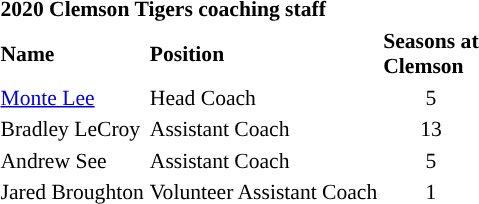<table class="toccolours" style="text-align: left; font-size:90%">
<tr>
<th colspan="9">2020 Clemson Tigers coaching staff</th>
</tr>
<tr>
<th>Name</th>
<th>Position</th>
<th>Seasons at<br>Clemson</th>
</tr>
<tr>
<td><a href='#'>Monte Lee</a></td>
<td>Head Coach</td>
<td align=center>5</td>
</tr>
<tr>
<td>Bradley LeCroy</td>
<td>Assistant Coach</td>
<td align=center>13</td>
</tr>
<tr>
<td>Andrew See</td>
<td>Assistant Coach</td>
<td align=center>5</td>
</tr>
<tr>
<td>Jared Broughton</td>
<td>Volunteer Assistant Coach</td>
<td align=center>1</td>
</tr>
</table>
